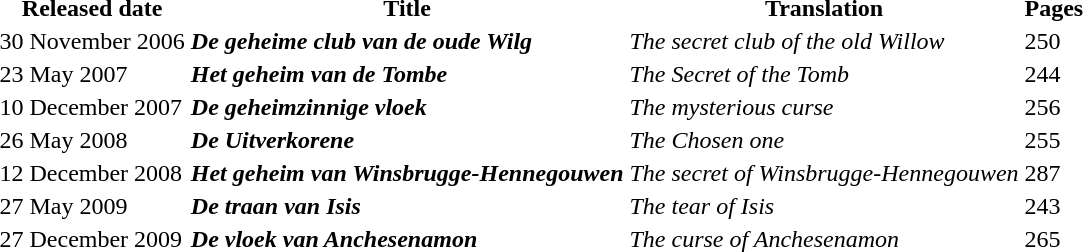<table class="sortable">
<tr>
<th>Released date</th>
<th>Title</th>
<th>Translation</th>
<th>Pages</th>
</tr>
<tr>
<td>30 November 2006</td>
<td><strong><em>De geheime club van de oude Wilg</em></strong></td>
<td><em>The secret club of the old Willow</em></td>
<td>250</td>
</tr>
<tr>
<td>23 May 2007</td>
<td><strong><em>Het geheim van de Tombe</em></strong></td>
<td><em>The Secret of the Tomb</em></td>
<td>244</td>
</tr>
<tr>
<td>10 December 2007</td>
<td><strong><em>De geheimzinnige vloek</em></strong></td>
<td><em>The mysterious curse</em></td>
<td>256</td>
</tr>
<tr>
<td>26 May 2008</td>
<td><strong><em>De Uitverkorene</em></strong></td>
<td><em>The Chosen one</em></td>
<td>255</td>
</tr>
<tr>
<td>12 December 2008</td>
<td><strong><em>Het geheim van Winsbrugge-Hennegouwen</em></strong></td>
<td><em>The secret of Winsbrugge-Hennegouwen</em></td>
<td>287</td>
</tr>
<tr>
<td>27 May 2009</td>
<td><strong><em>De traan van Isis</em></strong></td>
<td><em>The tear of Isis</em></td>
<td>243</td>
</tr>
<tr>
<td>27 December 2009</td>
<td><strong><em>De vloek van Anchesenamon</em></strong></td>
<td><em>The curse of Anchesenamon</em></td>
<td>265</td>
</tr>
</table>
